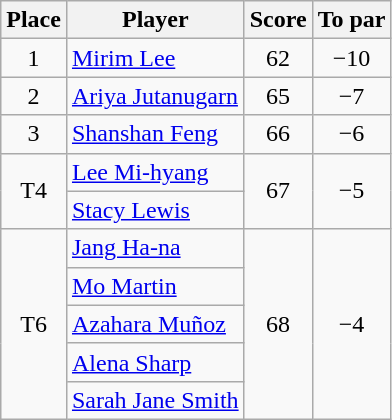<table class="wikitable">
<tr>
<th>Place</th>
<th>Player</th>
<th>Score</th>
<th>To par</th>
</tr>
<tr>
<td align=center>1</td>
<td> <a href='#'>Mirim Lee</a></td>
<td align=center>62</td>
<td align=center>−10</td>
</tr>
<tr>
<td align=center>2</td>
<td> <a href='#'>Ariya Jutanugarn</a></td>
<td align=center>65</td>
<td align=center>−7</td>
</tr>
<tr>
<td align=center>3</td>
<td> <a href='#'>Shanshan Feng</a></td>
<td align=center>66</td>
<td align=center>−6</td>
</tr>
<tr>
<td align=center rowspan=2>T4</td>
<td> <a href='#'>Lee Mi-hyang</a></td>
<td align=center rowspan=2>67</td>
<td align=center rowspan=2>−5</td>
</tr>
<tr>
<td> <a href='#'>Stacy Lewis</a></td>
</tr>
<tr>
<td align=center rowspan=5>T6</td>
<td> <a href='#'>Jang Ha-na</a></td>
<td align=center rowspan=5>68</td>
<td align=center rowspan=5>−4</td>
</tr>
<tr>
<td> <a href='#'>Mo Martin</a></td>
</tr>
<tr>
<td> <a href='#'>Azahara Muñoz</a></td>
</tr>
<tr>
<td> <a href='#'>Alena Sharp</a></td>
</tr>
<tr>
<td> <a href='#'>Sarah Jane Smith</a></td>
</tr>
</table>
